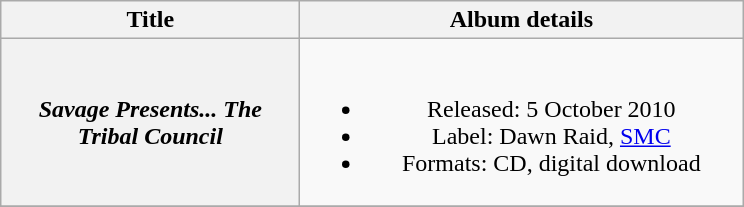<table class="wikitable plainrowheaders" style="text-align:center;" border="1">
<tr>
<th scope="col" style="width:12em;">Title</th>
<th scope="col" style="width:18em;">Album details</th>
</tr>
<tr>
<th scope="row"><em>Savage Presents... The Tribal Council</em></th>
<td><br><ul><li>Released: 5 October 2010</li><li>Label: Dawn Raid, <a href='#'>SMC</a></li><li>Formats: CD, digital download</li></ul></td>
</tr>
<tr>
</tr>
</table>
